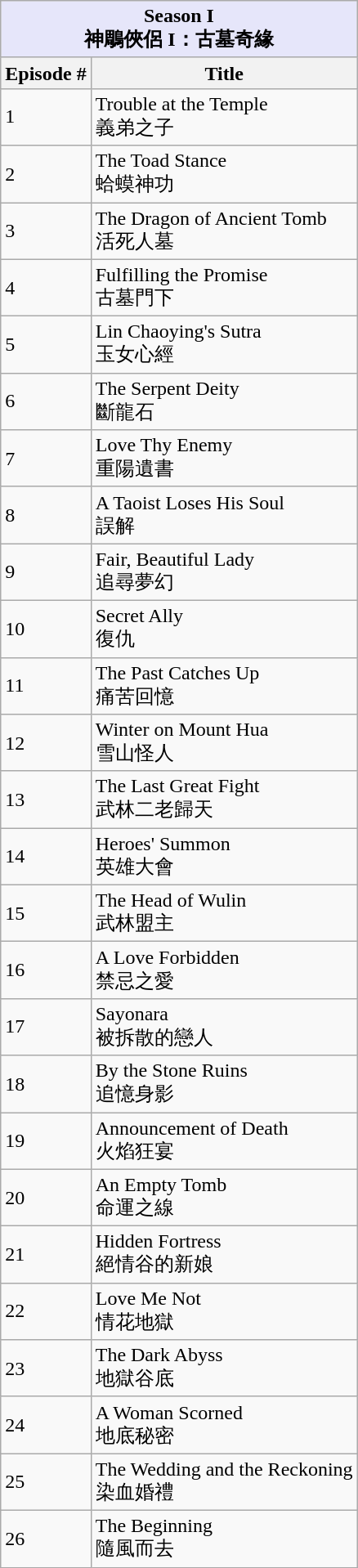<table class="wikitable">
<tr>
<td colspan="2" style="background:lavender; text-align:center;"><strong>Season I<br>神鵰俠侶 I：古墓奇緣</strong></td>
</tr>
<tr>
<th>Episode #</th>
<th>Title</th>
</tr>
<tr>
<td>1</td>
<td>Trouble at the Temple<br>義弟之子</td>
</tr>
<tr>
<td>2</td>
<td>The Toad Stance<br>蛤蟆神功</td>
</tr>
<tr>
<td>3</td>
<td>The Dragon of Ancient Tomb<br>活死人墓</td>
</tr>
<tr>
<td>4</td>
<td>Fulfilling the Promise<br>古墓門下</td>
</tr>
<tr>
<td>5</td>
<td>Lin Chaoying's Sutra<br>玉女心經</td>
</tr>
<tr>
<td>6</td>
<td>The Serpent Deity<br>斷龍石</td>
</tr>
<tr>
<td>7</td>
<td>Love Thy Enemy<br>重陽遺書</td>
</tr>
<tr>
<td>8</td>
<td>A Taoist Loses His Soul<br>誤解</td>
</tr>
<tr>
<td>9</td>
<td>Fair, Beautiful Lady<br>追尋夢幻</td>
</tr>
<tr>
<td>10</td>
<td>Secret Ally<br>復仇</td>
</tr>
<tr>
<td>11</td>
<td>The Past Catches Up<br>痛苦回憶</td>
</tr>
<tr>
<td>12</td>
<td>Winter on Mount Hua<br>雪山怪人</td>
</tr>
<tr>
<td>13</td>
<td>The Last Great Fight<br>武林二老歸天</td>
</tr>
<tr>
<td>14</td>
<td>Heroes' Summon<br>英雄大會</td>
</tr>
<tr>
<td>15</td>
<td>The Head of Wulin<br>武林盟主</td>
</tr>
<tr>
<td>16</td>
<td>A Love Forbidden<br>禁忌之愛</td>
</tr>
<tr>
<td>17</td>
<td>Sayonara<br>被拆散的戀人</td>
</tr>
<tr>
<td>18</td>
<td>By the Stone Ruins<br>追憶身影</td>
</tr>
<tr>
<td>19</td>
<td>Announcement of Death<br>火焰狂宴</td>
</tr>
<tr>
<td>20</td>
<td>An Empty Tomb<br>命運之線</td>
</tr>
<tr>
<td>21</td>
<td>Hidden Fortress<br>絕情谷的新娘</td>
</tr>
<tr>
<td>22</td>
<td>Love Me Not<br>情花地獄</td>
</tr>
<tr>
<td>23</td>
<td>The Dark Abyss<br>地獄谷底</td>
</tr>
<tr>
<td>24</td>
<td>A Woman Scorned<br>地底秘密</td>
</tr>
<tr>
<td>25</td>
<td>The Wedding and the Reckoning<br>染血婚禮</td>
</tr>
<tr>
<td>26</td>
<td>The Beginning<br>隨風而去</td>
</tr>
</table>
